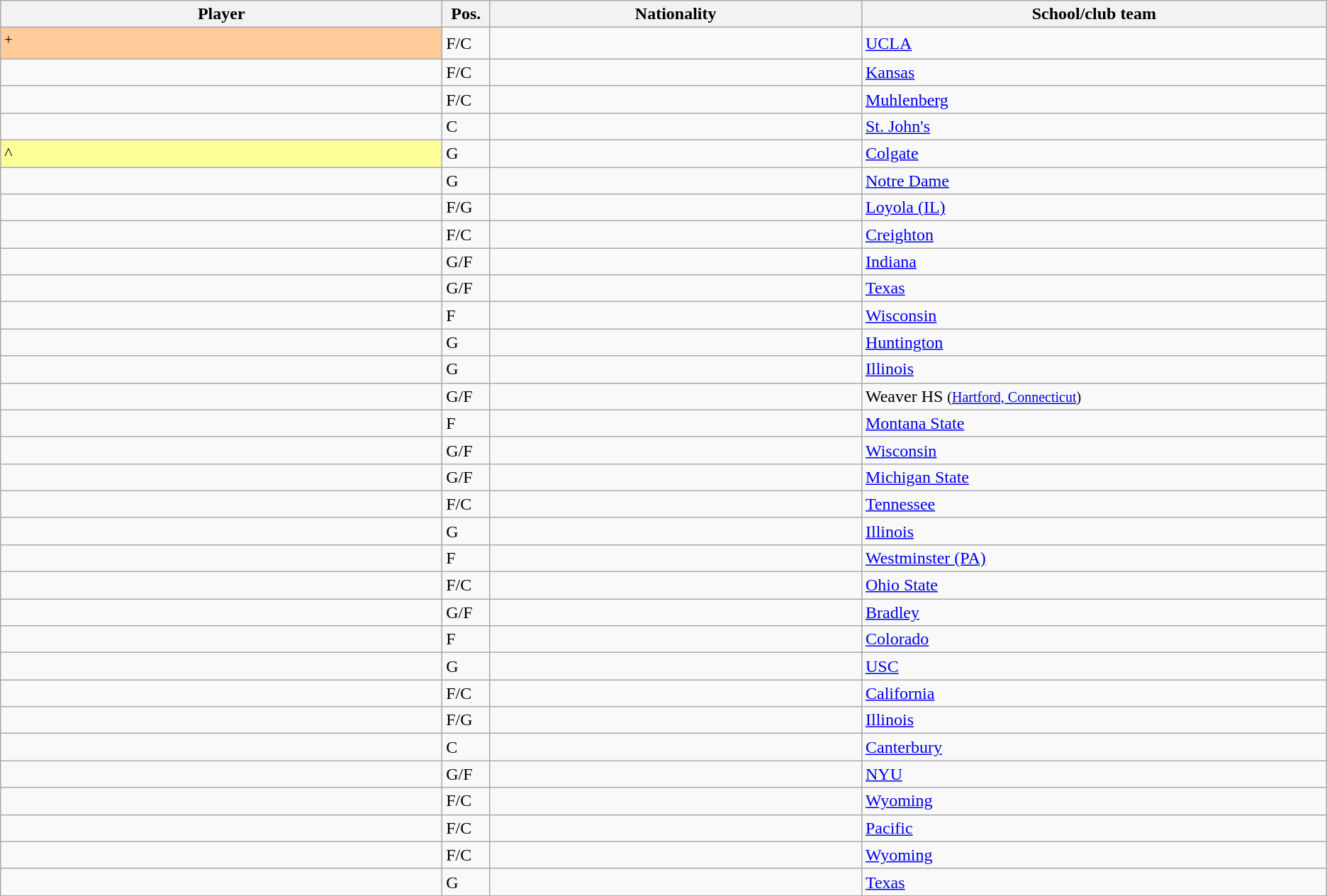<table class="wikitable sortable">
<tr>
<th style="width:19%;">Player</th>
<th style="width:1%;">Pos.</th>
<th style="width:16%;">Nationality</th>
<th style="width:20%;">School/club team</th>
</tr>
<tr>
<td bgcolor="#FFCC99"><sup>+</sup></td>
<td>F/C</td>
<td></td>
<td><a href='#'>UCLA</a></td>
</tr>
<tr>
<td></td>
<td>F/C</td>
<td></td>
<td><a href='#'>Kansas</a></td>
</tr>
<tr>
<td></td>
<td>F/C</td>
<td></td>
<td><a href='#'>Muhlenberg</a></td>
</tr>
<tr>
<td></td>
<td>C</td>
<td></td>
<td><a href='#'>St. John's</a></td>
</tr>
<tr>
<td bgcolor="#FFFF99">^</td>
<td>G</td>
<td></td>
<td><a href='#'>Colgate</a></td>
</tr>
<tr>
<td></td>
<td>G</td>
<td></td>
<td><a href='#'>Notre Dame</a></td>
</tr>
<tr>
<td></td>
<td>F/G</td>
<td></td>
<td><a href='#'>Loyola (IL)</a></td>
</tr>
<tr>
<td></td>
<td>F/C</td>
<td></td>
<td><a href='#'>Creighton</a></td>
</tr>
<tr>
<td></td>
<td>G/F</td>
<td></td>
<td><a href='#'>Indiana</a></td>
</tr>
<tr>
<td></td>
<td>G/F</td>
<td></td>
<td><a href='#'>Texas</a></td>
</tr>
<tr>
<td></td>
<td>F</td>
<td></td>
<td><a href='#'>Wisconsin</a></td>
</tr>
<tr>
<td></td>
<td>G</td>
<td></td>
<td><a href='#'>Huntington</a></td>
</tr>
<tr>
<td></td>
<td>G</td>
<td></td>
<td><a href='#'>Illinois</a></td>
</tr>
<tr>
<td></td>
<td>G/F</td>
<td></td>
<td>Weaver HS <small>(<a href='#'>Hartford, Connecticut</a>)</small></td>
</tr>
<tr>
<td></td>
<td>F</td>
<td></td>
<td><a href='#'>Montana State</a></td>
</tr>
<tr>
<td></td>
<td>G/F</td>
<td></td>
<td><a href='#'>Wisconsin</a></td>
</tr>
<tr>
<td></td>
<td>G/F</td>
<td></td>
<td><a href='#'>Michigan State</a></td>
</tr>
<tr>
<td></td>
<td>F/C</td>
<td></td>
<td><a href='#'>Tennessee</a></td>
</tr>
<tr>
<td></td>
<td>G</td>
<td></td>
<td><a href='#'>Illinois</a></td>
</tr>
<tr>
<td></td>
<td>F</td>
<td></td>
<td><a href='#'>Westminster (PA)</a></td>
</tr>
<tr>
<td></td>
<td>F/C</td>
<td></td>
<td><a href='#'>Ohio State</a></td>
</tr>
<tr>
<td></td>
<td>G/F</td>
<td></td>
<td><a href='#'>Bradley</a></td>
</tr>
<tr>
<td></td>
<td>F</td>
<td></td>
<td><a href='#'>Colorado</a></td>
</tr>
<tr>
<td></td>
<td>G</td>
<td></td>
<td><a href='#'>USC</a></td>
</tr>
<tr>
<td></td>
<td>F/C</td>
<td></td>
<td><a href='#'>California</a></td>
</tr>
<tr>
<td></td>
<td>F/G</td>
<td></td>
<td><a href='#'>Illinois</a></td>
</tr>
<tr>
<td></td>
<td>C</td>
<td></td>
<td><a href='#'>Canterbury</a></td>
</tr>
<tr>
<td></td>
<td>G/F</td>
<td></td>
<td><a href='#'>NYU</a></td>
</tr>
<tr>
<td></td>
<td>F/C</td>
<td></td>
<td><a href='#'>Wyoming</a></td>
</tr>
<tr>
<td></td>
<td>F/C</td>
<td></td>
<td><a href='#'>Pacific</a></td>
</tr>
<tr>
<td></td>
<td>F/C</td>
<td></td>
<td><a href='#'>Wyoming</a></td>
</tr>
<tr>
<td></td>
<td>G</td>
<td></td>
<td><a href='#'>Texas</a></td>
</tr>
</table>
